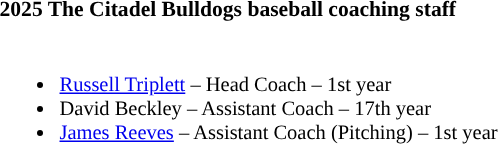<table class="toccolours" style="text-align: left; font-size:90%;">
<tr>
<th colspan="9">2025 The Citadel Bulldogs baseball coaching staff</th>
</tr>
<tr>
<td style="font-size: 95%;" valign="top"><br><ul><li><a href='#'>Russell Triplett</a> – Head Coach – 1st year</li><li>David Beckley – Assistant Coach – 17th year</li><li><a href='#'>James Reeves</a> – Assistant Coach (Pitching) – 1st year</li></ul></td>
</tr>
</table>
